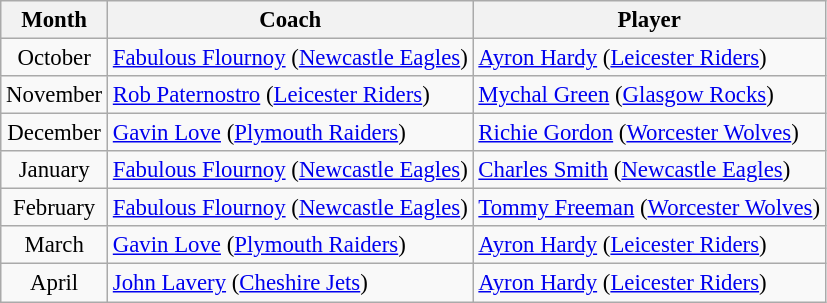<table class="wikitable" style="font-size:95%">
<tr>
<th>Month</th>
<th>Coach</th>
<th>Player</th>
</tr>
<tr --->
<td style="text-align:center">October</td>
<td>  <a href='#'>Fabulous Flournoy</a> (<a href='#'>Newcastle Eagles</a>)</td>
<td> <a href='#'>Ayron Hardy</a> (<a href='#'>Leicester Riders</a>)</td>
</tr>
<tr>
<td style="text-align:center">November</td>
<td>  <a href='#'>Rob Paternostro</a> (<a href='#'>Leicester Riders</a>)</td>
<td> <a href='#'>Mychal Green</a> (<a href='#'>Glasgow Rocks</a>)</td>
</tr>
<tr>
<td style="text-align:center">December</td>
<td> <a href='#'>Gavin Love</a> (<a href='#'>Plymouth Raiders</a>)</td>
<td> <a href='#'>Richie Gordon</a> (<a href='#'>Worcester Wolves</a>)</td>
</tr>
<tr>
<td style="text-align:center">January</td>
<td>  <a href='#'>Fabulous Flournoy</a> (<a href='#'>Newcastle Eagles</a>)</td>
<td>  <a href='#'>Charles Smith</a> (<a href='#'>Newcastle Eagles</a>)</td>
</tr>
<tr>
<td style="text-align:center">February</td>
<td>  <a href='#'>Fabulous Flournoy</a> (<a href='#'>Newcastle Eagles</a>)</td>
<td> <a href='#'>Tommy Freeman</a> (<a href='#'>Worcester Wolves</a>)</td>
</tr>
<tr>
<td style="text-align:center">March</td>
<td> <a href='#'>Gavin Love</a> (<a href='#'>Plymouth Raiders</a>)</td>
<td> <a href='#'>Ayron Hardy</a> (<a href='#'>Leicester Riders</a>)</td>
</tr>
<tr>
<td style="text-align:center">April</td>
<td> <a href='#'>John Lavery</a> (<a href='#'>Cheshire Jets</a>)</td>
<td> <a href='#'>Ayron Hardy</a> (<a href='#'>Leicester Riders</a>)</td>
</tr>
</table>
